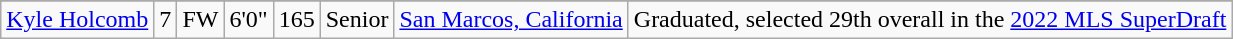<table class="wikitable sortable" border="1" style="text-align:center;">
<tr align=center>
</tr>
<tr>
<td><a href='#'>Kyle Holcomb</a></td>
<td>7</td>
<td>FW</td>
<td>6'0"</td>
<td>165</td>
<td>Senior</td>
<td><a href='#'>San Marcos, California</a></td>
<td>Graduated, selected 29th overall in the <a href='#'>2022 MLS SuperDraft</a></td>
</tr>
</table>
